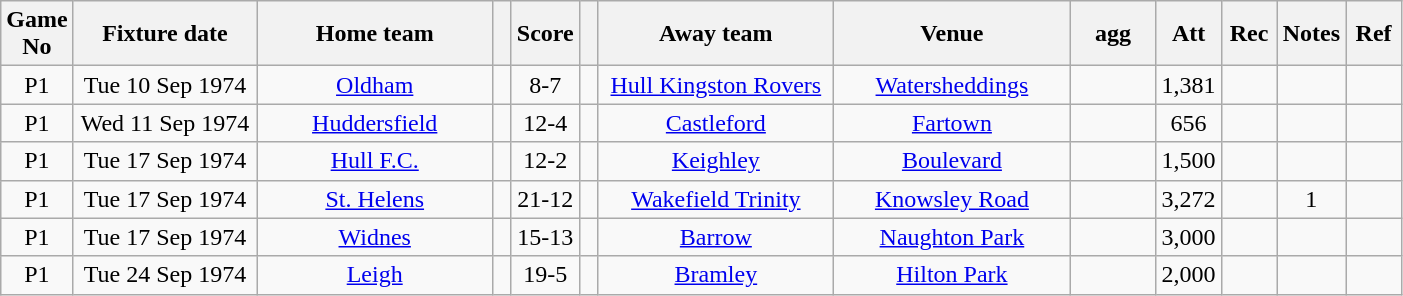<table class="wikitable" style="text-align:center;">
<tr>
<th width=20 abbr="No">Game No</th>
<th width=115 abbr="Date">Fixture date</th>
<th width=150 abbr="Home team">Home team</th>
<th width=5 abbr="space"></th>
<th width=20 abbr="Score">Score</th>
<th width=5 abbr="space"></th>
<th width=150 abbr="Away team">Away team</th>
<th width=150 abbr="Venue">Venue</th>
<th width=50 abbr="Agg">agg</th>
<th width=30 abbr="Att">Att</th>
<th width=30 abbr="Rec">Rec</th>
<th width=20 abbr="Notes">Notes</th>
<th width=30 abbr="Ref">Ref</th>
</tr>
<tr>
<td>P1</td>
<td>Tue 10 Sep 1974</td>
<td><a href='#'>Oldham</a></td>
<td></td>
<td>8-7</td>
<td></td>
<td><a href='#'>Hull Kingston Rovers</a></td>
<td><a href='#'>Watersheddings</a></td>
<td></td>
<td>1,381</td>
<td></td>
<td></td>
<td></td>
</tr>
<tr>
<td>P1</td>
<td>Wed 11 Sep 1974</td>
<td><a href='#'>Huddersfield</a></td>
<td></td>
<td>12-4</td>
<td></td>
<td><a href='#'>Castleford</a></td>
<td><a href='#'>Fartown</a></td>
<td></td>
<td>656</td>
<td></td>
<td></td>
<td></td>
</tr>
<tr>
<td>P1</td>
<td>Tue 17 Sep 1974</td>
<td><a href='#'>Hull F.C.</a></td>
<td></td>
<td>12-2</td>
<td></td>
<td><a href='#'>Keighley</a></td>
<td><a href='#'>Boulevard</a></td>
<td></td>
<td>1,500</td>
<td></td>
<td></td>
<td></td>
</tr>
<tr>
<td>P1</td>
<td>Tue 17 Sep 1974</td>
<td><a href='#'>St. Helens</a></td>
<td></td>
<td>21-12</td>
<td></td>
<td><a href='#'>Wakefield Trinity</a></td>
<td><a href='#'>Knowsley Road</a></td>
<td></td>
<td>3,272</td>
<td></td>
<td>1</td>
<td></td>
</tr>
<tr>
<td>P1</td>
<td>Tue 17 Sep 1974</td>
<td><a href='#'>Widnes</a></td>
<td></td>
<td>15-13</td>
<td></td>
<td><a href='#'>Barrow</a></td>
<td><a href='#'>Naughton Park</a></td>
<td></td>
<td>3,000</td>
<td></td>
<td></td>
<td></td>
</tr>
<tr>
<td>P1</td>
<td>Tue 24 Sep 1974</td>
<td><a href='#'>Leigh</a></td>
<td></td>
<td>19-5</td>
<td></td>
<td><a href='#'>Bramley</a></td>
<td><a href='#'>Hilton Park</a></td>
<td></td>
<td>2,000</td>
<td></td>
<td></td>
<td></td>
</tr>
</table>
